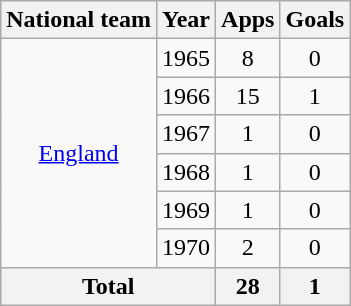<table class="wikitable" style="text-align:center">
<tr>
<th>National team</th>
<th>Year</th>
<th>Apps</th>
<th>Goals</th>
</tr>
<tr>
<td rowspan="6"><a href='#'>England</a></td>
<td>1965</td>
<td>8</td>
<td>0</td>
</tr>
<tr>
<td>1966</td>
<td>15</td>
<td>1</td>
</tr>
<tr>
<td>1967</td>
<td>1</td>
<td>0</td>
</tr>
<tr>
<td>1968</td>
<td>1</td>
<td>0</td>
</tr>
<tr>
<td>1969</td>
<td>1</td>
<td>0</td>
</tr>
<tr>
<td>1970</td>
<td>2</td>
<td>0</td>
</tr>
<tr>
<th colspan="2">Total</th>
<th>28</th>
<th>1</th>
</tr>
</table>
